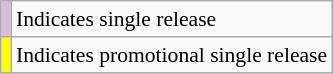<table class="wikitable" style="font-size:90%;">
<tr>
<td style="background:thistle;"></td>
<td>Indicates single release</td>
</tr>
<tr>
<td style="background:#ff0;"></td>
<td>Indicates promotional single release</td>
</tr>
</table>
